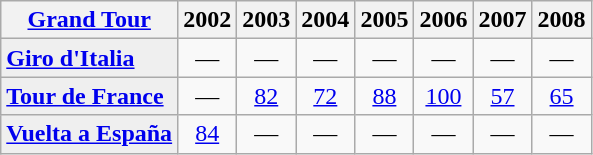<table class="wikitable">
<tr>
<th><a href='#'>Grand Tour</a></th>
<th scope="col">2002</th>
<th scope="col">2003</th>
<th scope="col">2004</th>
<th scope="col">2005</th>
<th scope="col">2006</th>
<th scope="col">2007</th>
<th scope="col">2008</th>
</tr>
<tr style="text-align:center;">
<td style="text-align:left; background:#efefef;"> <strong><a href='#'>Giro d'Italia</a></strong></td>
<td>—</td>
<td>—</td>
<td>—</td>
<td>—</td>
<td>—</td>
<td>—</td>
<td>—</td>
</tr>
<tr style="text-align:center;">
<td style="text-align:left; background:#efefef;"> <strong><a href='#'>Tour de France</a></strong></td>
<td>—</td>
<td style="text-align:center;"><a href='#'>82</a></td>
<td style="text-align:center;"><a href='#'>72</a></td>
<td style="text-align:center;"><a href='#'>88</a></td>
<td style="text-align:center;"><a href='#'>100</a></td>
<td style="text-align:center;"><a href='#'>57</a></td>
<td style="text-align:center;"><a href='#'>65</a></td>
</tr>
<tr style="text-align:center;">
<td style="text-align:left; background:#efefef;"> <strong><a href='#'>Vuelta a España</a></strong></td>
<td style="text-align:center;"><a href='#'>84</a></td>
<td>—</td>
<td>—</td>
<td>—</td>
<td>—</td>
<td>—</td>
<td>—</td>
</tr>
</table>
